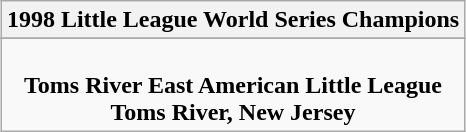<table class="wikitable" style="text-align: center; margin: 0 auto;">
<tr>
<th>1998 Little League World Series Champions</th>
</tr>
<tr>
</tr>
<tr>
<td><br><strong>Toms River East American Little League</strong><br><strong>Toms River, New Jersey</strong></td>
</tr>
</table>
